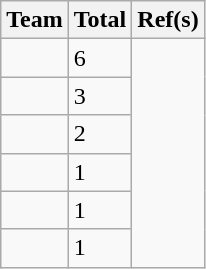<table class="wikitable">
<tr>
<th>Team</th>
<th>Total</th>
<th>Ref(s)</th>
</tr>
<tr>
<td></td>
<td>6</td>
<td rowspan=6></td>
</tr>
<tr>
<td></td>
<td>3</td>
</tr>
<tr>
<td></td>
<td>2</td>
</tr>
<tr>
<td></td>
<td>1</td>
</tr>
<tr>
<td></td>
<td>1</td>
</tr>
<tr>
<td></td>
<td>1</td>
</tr>
</table>
